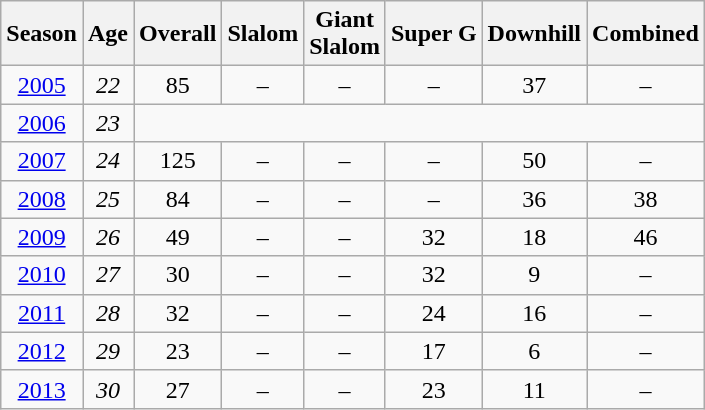<table class=wikitable style="text-align:center">
<tr>
<th>Season</th>
<th>Age</th>
<th>Overall</th>
<th>Slalom</th>
<th>Giant<br>Slalom</th>
<th>Super G</th>
<th>Downhill</th>
<th>Combined</th>
</tr>
<tr>
<td><a href='#'>2005</a></td>
<td><em>22</em></td>
<td>85</td>
<td>–</td>
<td>–</td>
<td>–</td>
<td>37</td>
<td>–</td>
</tr>
<tr>
<td><a href='#'>2006</a></td>
<td><em>23</em></td>
<td colspan=6></td>
</tr>
<tr>
<td><a href='#'>2007</a></td>
<td><em>24</em></td>
<td>125</td>
<td>–</td>
<td>–</td>
<td>–</td>
<td>50</td>
<td>–</td>
</tr>
<tr>
<td><a href='#'>2008</a></td>
<td><em>25</em></td>
<td>84</td>
<td>–</td>
<td>–</td>
<td>–</td>
<td>36</td>
<td>38</td>
</tr>
<tr>
<td><a href='#'>2009</a></td>
<td><em>26</em></td>
<td>49</td>
<td>–</td>
<td>–</td>
<td>32</td>
<td>18</td>
<td>46</td>
</tr>
<tr>
<td><a href='#'>2010</a></td>
<td><em>27</em></td>
<td>30</td>
<td>–</td>
<td>–</td>
<td>32</td>
<td>9</td>
<td>–</td>
</tr>
<tr>
<td><a href='#'>2011</a></td>
<td><em>28</em></td>
<td>32</td>
<td>–</td>
<td>–</td>
<td>24</td>
<td>16</td>
<td>–</td>
</tr>
<tr>
<td><a href='#'>2012</a></td>
<td><em>29</em></td>
<td>23</td>
<td>–</td>
<td>–</td>
<td>17</td>
<td>6</td>
<td>–</td>
</tr>
<tr>
<td><a href='#'>2013</a></td>
<td><em>30</em></td>
<td>27</td>
<td>–</td>
<td>–</td>
<td>23</td>
<td>11</td>
<td>–</td>
</tr>
</table>
